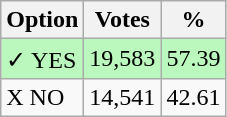<table class="wikitable">
<tr>
<th>Option</th>
<th>Votes</th>
<th>%</th>
</tr>
<tr>
<td style=background:#bbf8be>✓ YES</td>
<td style=background:#bbf8be>19,583</td>
<td style=background:#bbf8be>57.39</td>
</tr>
<tr>
<td>X NO</td>
<td>14,541</td>
<td>42.61</td>
</tr>
</table>
